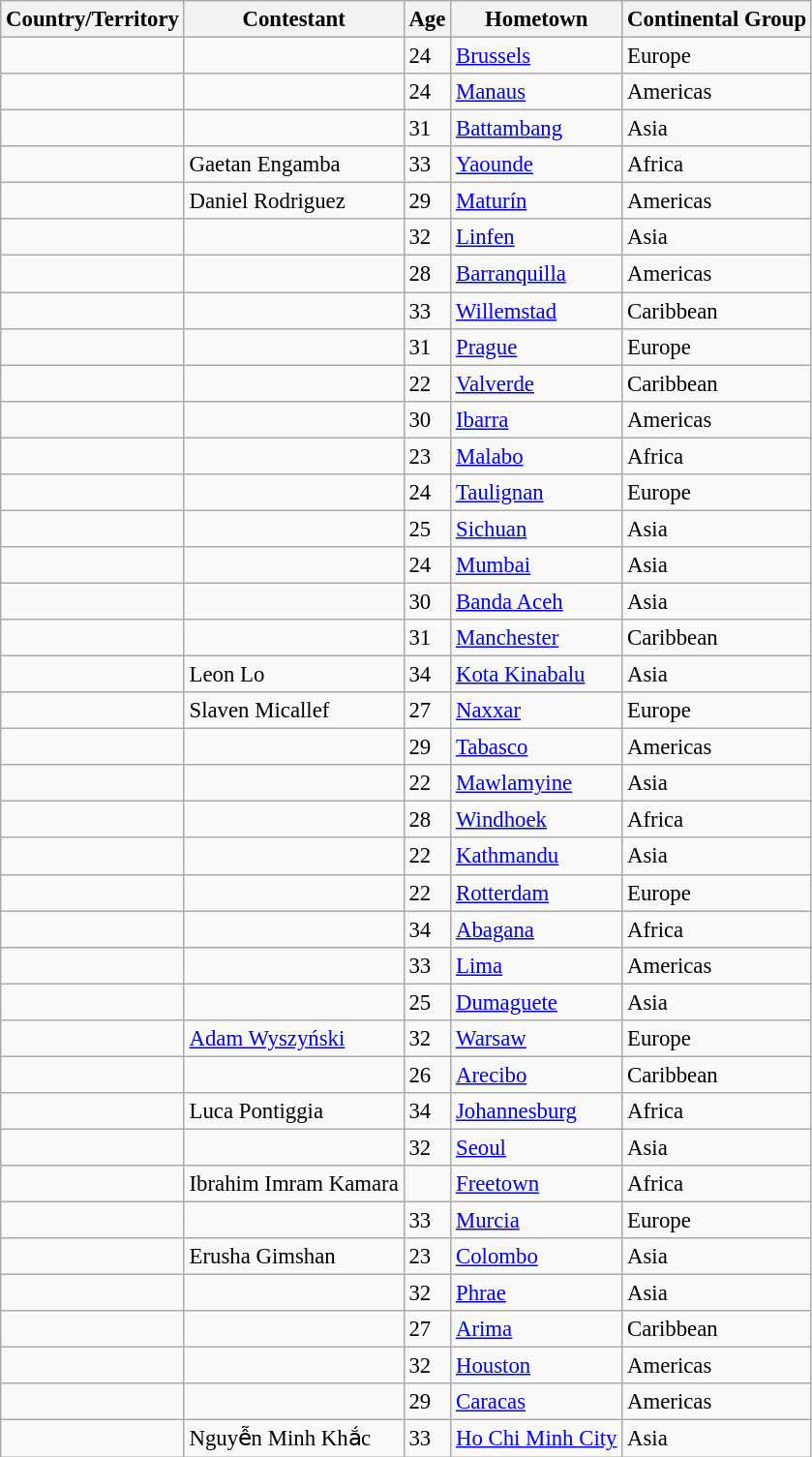<table class="wikitable sortable" style="font-size: 95%;">
<tr>
<th>Country/Territory</th>
<th>Contestant</th>
<th>Age</th>
<th>Hometown</th>
<th>Continental Group</th>
</tr>
<tr>
<td></td>
<td></td>
<td>24</td>
<td><a href='#'>Brussels</a></td>
<td>Europe</td>
</tr>
<tr>
<td></td>
<td></td>
<td>24</td>
<td><a href='#'>Manaus</a></td>
<td>Americas</td>
</tr>
<tr>
<td></td>
<td></td>
<td>31</td>
<td><a href='#'>Battambang</a></td>
<td>Asia</td>
</tr>
<tr>
<td></td>
<td>Gaetan Engamba</td>
<td>33</td>
<td><a href='#'>Yaounde</a></td>
<td>Africa</td>
</tr>
<tr>
<td></td>
<td>Daniel Rodriguez</td>
<td>29</td>
<td><a href='#'>Maturín</a></td>
<td>Americas</td>
</tr>
<tr>
<td></td>
<td></td>
<td>32</td>
<td><a href='#'>Linfen</a></td>
<td>Asia</td>
</tr>
<tr>
<td></td>
<td></td>
<td>28</td>
<td><a href='#'>Barranquilla</a></td>
<td>Americas</td>
</tr>
<tr>
<td></td>
<td></td>
<td>33</td>
<td><a href='#'>Willemstad</a></td>
<td>Caribbean</td>
</tr>
<tr>
<td></td>
<td></td>
<td>31</td>
<td><a href='#'>Prague</a></td>
<td>Europe</td>
</tr>
<tr>
<td></td>
<td></td>
<td>22</td>
<td><a href='#'>Valverde</a></td>
<td>Caribbean</td>
</tr>
<tr>
<td></td>
<td></td>
<td>30</td>
<td><a href='#'>Ibarra</a></td>
<td>Americas</td>
</tr>
<tr>
<td></td>
<td></td>
<td>23</td>
<td><a href='#'>Malabo</a></td>
<td>Africa</td>
</tr>
<tr>
<td></td>
<td></td>
<td>24</td>
<td><a href='#'>Taulignan</a></td>
<td>Europe</td>
</tr>
<tr>
<td></td>
<td></td>
<td>25</td>
<td><a href='#'>Sichuan</a></td>
<td>Asia</td>
</tr>
<tr>
<td></td>
<td></td>
<td>24</td>
<td><a href='#'>Mumbai</a></td>
<td>Asia</td>
</tr>
<tr>
<td></td>
<td></td>
<td>30</td>
<td><a href='#'>Banda Aceh</a></td>
<td>Asia</td>
</tr>
<tr>
<td></td>
<td></td>
<td>31</td>
<td><a href='#'>Manchester</a></td>
<td>Caribbean</td>
</tr>
<tr>
<td></td>
<td>Leon Lo</td>
<td>34</td>
<td><a href='#'>Kota Kinabalu</a></td>
<td>Asia</td>
</tr>
<tr>
<td></td>
<td>Slaven Micallef</td>
<td>27</td>
<td><a href='#'>Naxxar</a></td>
<td>Europe</td>
</tr>
<tr>
<td></td>
<td></td>
<td>29</td>
<td><a href='#'>Tabasco</a></td>
<td>Americas</td>
</tr>
<tr>
<td></td>
<td></td>
<td>22</td>
<td><a href='#'>Mawlamyine</a></td>
<td>Asia</td>
</tr>
<tr>
<td></td>
<td></td>
<td>28</td>
<td><a href='#'>Windhoek</a></td>
<td>Africa</td>
</tr>
<tr>
<td></td>
<td></td>
<td>22</td>
<td><a href='#'>Kathmandu</a></td>
<td>Asia</td>
</tr>
<tr>
<td></td>
<td></td>
<td>22</td>
<td><a href='#'>Rotterdam</a></td>
<td>Europe</td>
</tr>
<tr>
<td></td>
<td></td>
<td>34</td>
<td><a href='#'>Abagana</a></td>
<td>Africa</td>
</tr>
<tr>
<td></td>
<td></td>
<td>33</td>
<td><a href='#'>Lima</a></td>
<td>Americas</td>
</tr>
<tr>
<td></td>
<td></td>
<td>25</td>
<td><a href='#'>Dumaguete</a></td>
<td>Asia</td>
</tr>
<tr>
<td></td>
<td><a href='#'>Adam Wyszyński</a></td>
<td>32</td>
<td><a href='#'>Warsaw</a></td>
<td>Europe</td>
</tr>
<tr>
<td></td>
<td></td>
<td>26</td>
<td><a href='#'>Arecibo</a></td>
<td>Caribbean</td>
</tr>
<tr>
<td></td>
<td>Luca Pontiggia</td>
<td>34</td>
<td><a href='#'>Johannesburg</a></td>
<td>Africa</td>
</tr>
<tr>
<td></td>
<td></td>
<td>32</td>
<td><a href='#'>Seoul</a></td>
<td>Asia</td>
</tr>
<tr>
<td></td>
<td>Ibrahim Imram Kamara</td>
<td></td>
<td><a href='#'>Freetown</a></td>
<td>Africa</td>
</tr>
<tr>
<td></td>
<td></td>
<td>33</td>
<td><a href='#'>Murcia</a></td>
<td>Europe</td>
</tr>
<tr>
<td></td>
<td>Erusha Gimshan</td>
<td>23</td>
<td><a href='#'>Colombo</a></td>
<td>Asia</td>
</tr>
<tr>
<td></td>
<td></td>
<td>32</td>
<td><a href='#'>Phrae</a></td>
<td>Asia</td>
</tr>
<tr>
<td></td>
<td></td>
<td>27</td>
<td><a href='#'>Arima</a></td>
<td>Caribbean</td>
</tr>
<tr>
<td></td>
<td></td>
<td>32</td>
<td><a href='#'>Houston</a></td>
<td>Americas</td>
</tr>
<tr>
<td></td>
<td></td>
<td>29</td>
<td><a href='#'>Caracas</a></td>
<td>Americas</td>
</tr>
<tr>
<td></td>
<td>Nguyễn Minh Khắc</td>
<td>33</td>
<td><a href='#'>Ho Chi Minh City</a></td>
<td>Asia</td>
</tr>
</table>
